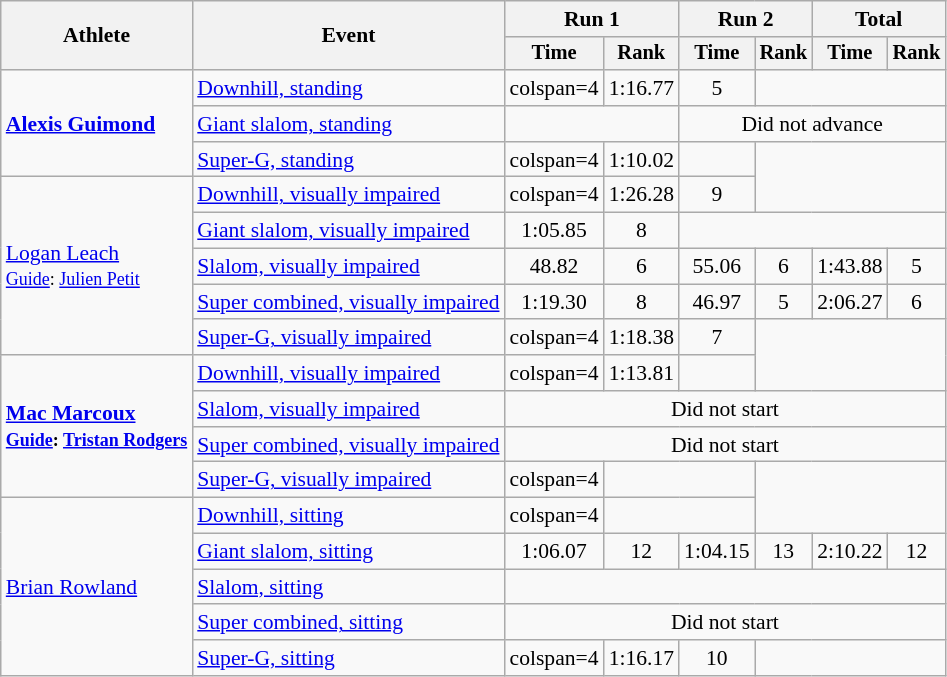<table class="wikitable" style="font-size:90%">
<tr>
<th rowspan=2>Athlete</th>
<th rowspan=2>Event</th>
<th colspan=2>Run 1</th>
<th colspan=2>Run 2</th>
<th colspan=2>Total</th>
</tr>
<tr style="font-size:95%">
<th>Time</th>
<th>Rank</th>
<th>Time</th>
<th>Rank</th>
<th>Time</th>
<th>Rank</th>
</tr>
<tr align=center>
<td style="text-align:left;" rowspan="3"><strong><a href='#'>Alexis Guimond</a></strong></td>
<td align=left><a href='#'>Downhill, standing</a></td>
<td>colspan=4 </td>
<td>1:16.77</td>
<td>5</td>
</tr>
<tr align=center>
<td align=left><a href='#'>Giant slalom, standing</a></td>
<td colspan=2></td>
<td colspan=4>Did not advance</td>
</tr>
<tr align=center>
<td align=left><a href='#'>Super-G, standing</a></td>
<td>colspan=4 </td>
<td>1:10.02</td>
<td></td>
</tr>
<tr align=center>
<td style="text-align:left;" rowspan="5"><a href='#'>Logan Leach</a><br><small><a href='#'>Guide</a>: <a href='#'>Julien Petit</a></small></td>
<td align=left><a href='#'>Downhill, visually impaired</a></td>
<td>colspan=4 </td>
<td>1:26.28</td>
<td>9</td>
</tr>
<tr align=center>
<td align=left><a href='#'>Giant slalom, visually impaired</a></td>
<td>1:05.85</td>
<td>8</td>
<td colspan=4></td>
</tr>
<tr align=center>
<td align=left><a href='#'>Slalom, visually impaired</a></td>
<td>48.82</td>
<td>6</td>
<td>55.06</td>
<td>6</td>
<td>1:43.88</td>
<td>5</td>
</tr>
<tr align=center>
<td align=left><a href='#'>Super combined, visually impaired</a></td>
<td>1:19.30</td>
<td>8</td>
<td>46.97</td>
<td>5</td>
<td>2:06.27</td>
<td>6</td>
</tr>
<tr align=center>
<td align=left><a href='#'>Super-G, visually impaired</a></td>
<td>colspan=4 </td>
<td>1:18.38</td>
<td>7</td>
</tr>
<tr align=center>
<td style="text-align:left;" rowspan="4"><strong><a href='#'>Mac Marcoux</a><br><small><a href='#'>Guide</a>: <a href='#'>Tristan Rodgers</a></small></strong></td>
<td align=left><a href='#'>Downhill, visually impaired</a></td>
<td>colspan=4 </td>
<td>1:13.81</td>
<td></td>
</tr>
<tr align=center>
<td align=left><a href='#'>Slalom, visually impaired</a></td>
<td colspan="6">Did not start</td>
</tr>
<tr align=center>
<td align=left><a href='#'>Super combined, visually impaired</a></td>
<td colspan=6>Did not start</td>
</tr>
<tr align=center>
<td align=left><a href='#'>Super-G, visually impaired</a></td>
<td>colspan=4 </td>
<td colspan=2></td>
</tr>
<tr align=center>
<td style="text-align:left;" rowspan="5"><a href='#'>Brian Rowland</a></td>
<td align=left><a href='#'>Downhill, sitting</a></td>
<td>colspan=4 </td>
<td colspan=2></td>
</tr>
<tr align=center>
<td align=left><a href='#'>Giant slalom, sitting</a></td>
<td>1:06.07</td>
<td>12</td>
<td>1:04.15</td>
<td>13</td>
<td>2:10.22</td>
<td>12</td>
</tr>
<tr align=center>
<td align=left><a href='#'>Slalom, sitting</a></td>
<td colspan=6></td>
</tr>
<tr align=center>
<td align=left><a href='#'>Super combined, sitting</a></td>
<td colspan=6>Did not start</td>
</tr>
<tr align=center>
<td align=left><a href='#'>Super-G, sitting</a></td>
<td>colspan=4 </td>
<td>1:16.17</td>
<td>10</td>
</tr>
</table>
